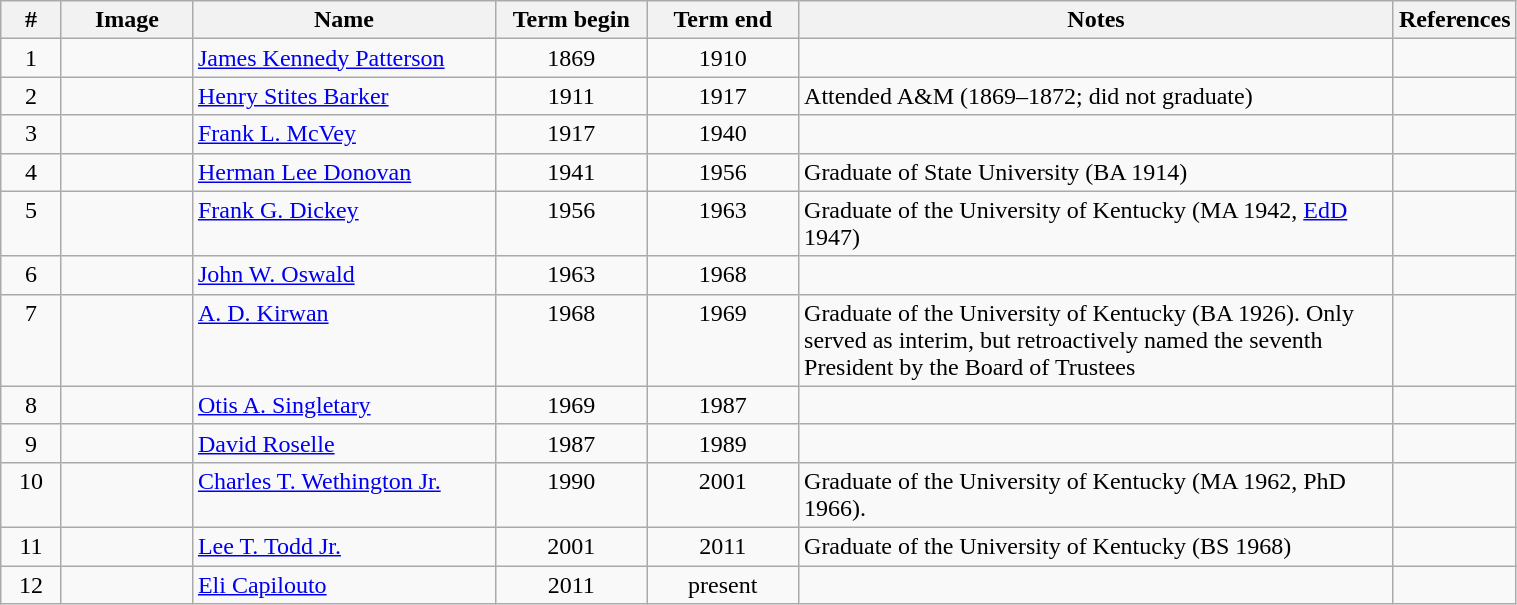<table class="wikitable" width=80%>
<tr valign="top">
<th scope="col" width="4%">#</th>
<th scope="col" width="80px">Image</th>
<th scope="col" width="20%">Name</th>
<th scope="col" width="10%">Term begin</th>
<th scope="col" width="10%">Term end</th>
<th scope="col" width="*%">Notes</th>
<th scope="col" width="5%">References</th>
</tr>
<tr valign="top">
<td scope="row" align="center">1</td>
<td></td>
<td><a href='#'>James Kennedy Patterson</a></td>
<td align="center">1869</td>
<td align="center">1910</td>
<td></td>
<td align="center"></td>
</tr>
<tr valign="top">
<td scope="row" align="center">2</td>
<td></td>
<td><a href='#'>Henry Stites Barker</a></td>
<td align="center">1911</td>
<td align="center">1917</td>
<td>Attended A&M (1869–1872; did not graduate)</td>
<td align="center"></td>
</tr>
<tr valign="top">
<td scope="row" align="center">3</td>
<td></td>
<td><a href='#'>Frank L. McVey</a></td>
<td align="center">1917</td>
<td align="center">1940</td>
<td></td>
<td align="center"></td>
</tr>
<tr valign="top">
<td scope="row" align="center">4</td>
<td></td>
<td><a href='#'>Herman Lee Donovan</a></td>
<td align="center">1941</td>
<td align="center">1956</td>
<td>Graduate of State University (BA 1914)</td>
<td align="center"></td>
</tr>
<tr valign="top">
<td scope="row" align="center">5</td>
<td></td>
<td><a href='#'>Frank G. Dickey</a></td>
<td align="center">1956</td>
<td align="center">1963</td>
<td>Graduate of the University of Kentucky (MA 1942, <a href='#'>EdD</a> 1947)</td>
<td align="center"></td>
</tr>
<tr valign="top">
<td scope="row" align="center">6</td>
<td></td>
<td><a href='#'>John W. Oswald</a></td>
<td align="center">1963</td>
<td align="center">1968</td>
<td></td>
<td align="center"></td>
</tr>
<tr valign="top">
<td scope="row" align="center">7</td>
<td></td>
<td><a href='#'>A. D. Kirwan</a></td>
<td align="center">1968</td>
<td align="center">1969</td>
<td>Graduate of the University of Kentucky (BA 1926). Only served as interim, but retroactively named the seventh President by the Board of Trustees</td>
<td align="center"></td>
</tr>
<tr valign="top">
<td scope="row" align="center">8</td>
<td></td>
<td><a href='#'>Otis A. Singletary</a></td>
<td align="center">1969</td>
<td align="center">1987</td>
<td></td>
<td align="center"></td>
</tr>
<tr valign="top">
<td scope="row" align="center">9</td>
<td></td>
<td><a href='#'>David Roselle</a></td>
<td align="center">1987</td>
<td align="center">1989</td>
<td></td>
<td align="center"></td>
</tr>
<tr valign="top">
<td scope="row" align="center">10</td>
<td></td>
<td><a href='#'>Charles T. Wethington Jr.</a></td>
<td align="center">1990</td>
<td align="center">2001</td>
<td>Graduate of the University of Kentucky (MA 1962, PhD 1966).</td>
<td align="center"></td>
</tr>
<tr valign="top">
<td scope="row" align="center">11</td>
<td></td>
<td><a href='#'>Lee T. Todd Jr.</a></td>
<td align="center">2001</td>
<td align="center">2011</td>
<td>Graduate of the University of Kentucky (BS 1968)</td>
<td align="center"></td>
</tr>
<tr valign="top">
<td scope="row" align="center">12</td>
<td></td>
<td><a href='#'>Eli Capilouto</a></td>
<td align="center">2011</td>
<td align="center">present</td>
<td></td>
<td align="center"></td>
</tr>
</table>
